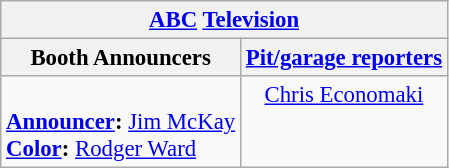<table class="wikitable" style="font-size: 95%;">
<tr>
<th colspan=2><a href='#'>ABC</a> <a href='#'>Television</a></th>
</tr>
<tr>
<th>Booth Announcers</th>
<th><a href='#'>Pit/garage reporters</a></th>
</tr>
<tr>
<td valign="top"><br><strong><a href='#'>Announcer</a>:</strong> <a href='#'>Jim McKay</a><br>
<strong><a href='#'>Color</a>:</strong> <a href='#'>Rodger Ward</a><br></td>
<td align="center" valign="top"><a href='#'>Chris Economaki</a></td>
</tr>
</table>
